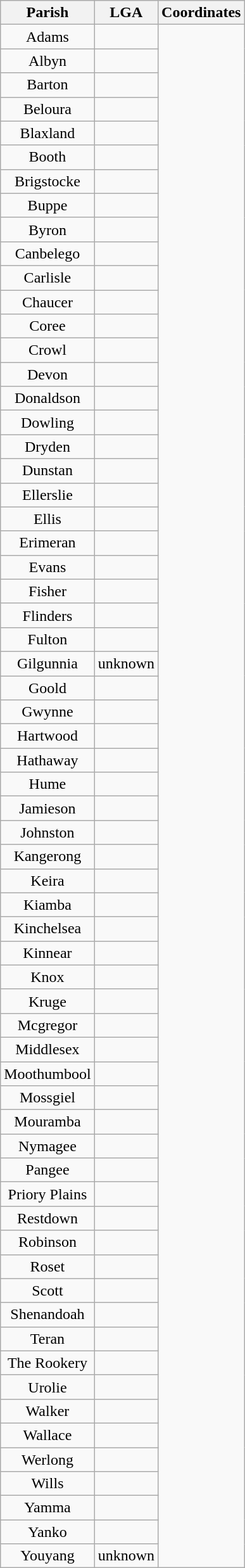<table class="wikitable" style="text-align:center">
<tr>
<th>Parish</th>
<th>LGA</th>
<th>Coordinates</th>
</tr>
<tr>
<td>Adams</td>
<td></td>
</tr>
<tr>
<td>Albyn</td>
<td></td>
</tr>
<tr>
<td>Barton</td>
<td></td>
</tr>
<tr>
<td>Beloura</td>
<td></td>
</tr>
<tr>
<td>Blaxland</td>
<td></td>
</tr>
<tr>
<td>Booth</td>
<td></td>
</tr>
<tr>
<td>Brigstocke</td>
<td></td>
</tr>
<tr>
<td>Buppe</td>
<td></td>
</tr>
<tr>
<td>Byron</td>
<td></td>
</tr>
<tr>
<td>Canbelego</td>
<td></td>
</tr>
<tr>
<td>Carlisle</td>
<td></td>
</tr>
<tr>
<td>Chaucer</td>
<td></td>
</tr>
<tr>
<td>Coree</td>
<td></td>
</tr>
<tr>
<td>Crowl</td>
<td></td>
</tr>
<tr>
<td>Devon</td>
<td></td>
</tr>
<tr>
<td>Donaldson</td>
<td></td>
</tr>
<tr>
<td>Dowling</td>
<td></td>
</tr>
<tr>
<td>Dryden</td>
<td></td>
</tr>
<tr>
<td>Dunstan</td>
<td></td>
</tr>
<tr>
<td>Ellerslie</td>
<td></td>
</tr>
<tr>
<td>Ellis</td>
<td></td>
</tr>
<tr>
<td>Erimeran</td>
<td></td>
</tr>
<tr>
<td>Evans</td>
<td></td>
</tr>
<tr>
<td>Fisher</td>
<td></td>
</tr>
<tr>
<td>Flinders</td>
<td></td>
</tr>
<tr>
<td>Fulton</td>
<td></td>
</tr>
<tr>
<td>Gilgunnia</td>
<td>unknown</td>
</tr>
<tr>
<td>Goold</td>
<td></td>
</tr>
<tr>
<td>Gwynne</td>
<td></td>
</tr>
<tr>
<td>Hartwood</td>
<td></td>
</tr>
<tr>
<td>Hathaway</td>
<td></td>
</tr>
<tr>
<td>Hume</td>
<td></td>
</tr>
<tr>
<td>Jamieson</td>
<td></td>
</tr>
<tr>
<td>Johnston</td>
<td></td>
</tr>
<tr>
<td>Kangerong</td>
<td></td>
</tr>
<tr>
<td>Keira</td>
<td></td>
</tr>
<tr>
<td>Kiamba</td>
<td></td>
</tr>
<tr>
<td>Kinchelsea</td>
<td></td>
</tr>
<tr>
<td>Kinnear</td>
<td></td>
</tr>
<tr>
<td>Knox</td>
<td></td>
</tr>
<tr>
<td>Kruge</td>
<td></td>
</tr>
<tr>
<td>Mcgregor</td>
<td></td>
</tr>
<tr>
<td>Middlesex</td>
<td></td>
</tr>
<tr>
<td>Moothumbool</td>
<td></td>
</tr>
<tr>
<td>Mossgiel</td>
<td></td>
</tr>
<tr>
<td>Mouramba</td>
<td></td>
</tr>
<tr>
<td>Nymagee</td>
<td></td>
</tr>
<tr>
<td>Pangee</td>
<td></td>
</tr>
<tr>
<td>Priory Plains</td>
<td></td>
</tr>
<tr>
<td>Restdown</td>
<td></td>
</tr>
<tr>
<td>Robinson</td>
<td></td>
</tr>
<tr>
<td>Roset</td>
<td></td>
</tr>
<tr>
<td>Scott</td>
<td></td>
</tr>
<tr>
<td>Shenandoah</td>
<td></td>
</tr>
<tr>
<td>Teran</td>
<td></td>
</tr>
<tr>
<td>The Rookery</td>
<td></td>
</tr>
<tr>
<td>Urolie</td>
<td></td>
</tr>
<tr>
<td>Walker</td>
<td></td>
</tr>
<tr>
<td>Wallace</td>
<td></td>
</tr>
<tr>
<td>Werlong</td>
<td></td>
</tr>
<tr>
<td>Wills</td>
<td></td>
</tr>
<tr>
<td>Yamma</td>
<td></td>
</tr>
<tr>
<td>Yanko</td>
<td></td>
</tr>
<tr>
<td>Youyang</td>
<td>unknown</td>
</tr>
</table>
